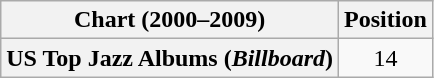<table class="wikitable plainrowheaders" style="text-align:center">
<tr>
<th scope="col">Chart (2000–2009)</th>
<th scope="col">Position</th>
</tr>
<tr>
<th scope="row">US Top Jazz Albums (<em>Billboard</em>)</th>
<td>14</td>
</tr>
</table>
